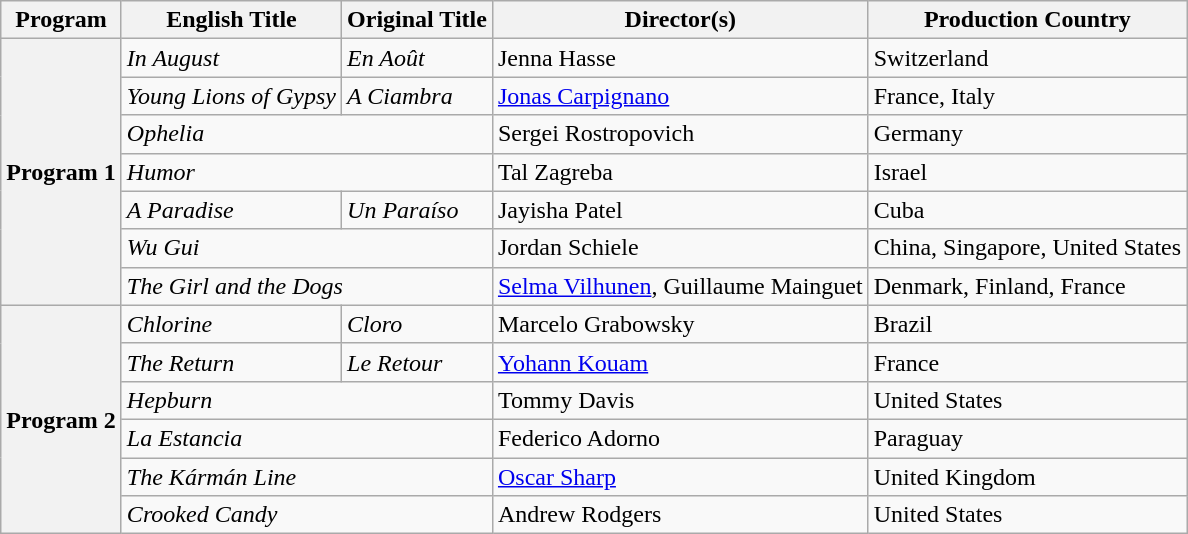<table class="wikitable">
<tr>
<th>Program</th>
<th>English Title</th>
<th>Original Title</th>
<th>Director(s)</th>
<th>Production Country</th>
</tr>
<tr>
<th rowspan="7">Program 1</th>
<td><em>In August</em></td>
<td><em>En Août</em></td>
<td>Jenna Hasse</td>
<td>Switzerland</td>
</tr>
<tr>
<td><em>Young Lions of Gypsy</em></td>
<td><em>A Ciambra</em></td>
<td><a href='#'>Jonas Carpignano</a></td>
<td>France, Italy</td>
</tr>
<tr>
<td colspan="2"><em>Ophelia</em></td>
<td>Sergei Rostropovich</td>
<td>Germany</td>
</tr>
<tr>
<td colspan="2"><em>Humor</em></td>
<td>Tal Zagreba</td>
<td>Israel</td>
</tr>
<tr>
<td><em>A Paradise</em></td>
<td><em>Un Paraíso</em></td>
<td>Jayisha Patel</td>
<td>Cuba</td>
</tr>
<tr>
<td colspan="2"><em>Wu Gui</em></td>
<td>Jordan Schiele</td>
<td>China, Singapore, United States</td>
</tr>
<tr>
<td colspan="2"><em>The Girl and the Dogs</em></td>
<td><a href='#'>Selma Vilhunen</a>, Guillaume Mainguet</td>
<td>Denmark, Finland, France</td>
</tr>
<tr>
<th rowspan="6">Program 2</th>
<td><em>Chlorine</em></td>
<td><em>Cloro</em></td>
<td>Marcelo Grabowsky</td>
<td>Brazil</td>
</tr>
<tr>
<td><em>The Return</em></td>
<td><em>Le Retour</em></td>
<td><a href='#'>Yohann Kouam</a></td>
<td>France</td>
</tr>
<tr>
<td colspan="2"><em>Hepburn</em></td>
<td>Tommy Davis</td>
<td>United States</td>
</tr>
<tr>
<td colspan="2"><em>La Estancia</em></td>
<td>Federico Adorno</td>
<td>Paraguay</td>
</tr>
<tr>
<td colspan="2"><em>The Kármán Line</em></td>
<td><a href='#'>Oscar Sharp</a></td>
<td>United Kingdom</td>
</tr>
<tr>
<td colspan="2"><em>Crooked Candy</em></td>
<td>Andrew Rodgers</td>
<td>United States</td>
</tr>
</table>
